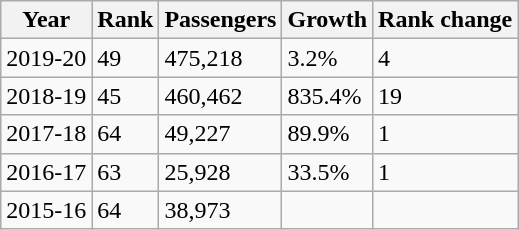<table class="wikitable sortable">
<tr>
<th>Year</th>
<th>Rank</th>
<th>Passengers</th>
<th>Growth</th>
<th>Rank change</th>
</tr>
<tr>
<td>2019-20</td>
<td>49</td>
<td>475,218</td>
<td> 3.2%</td>
<td> 4</td>
</tr>
<tr>
<td>2018-19</td>
<td>45</td>
<td>460,462</td>
<td> 835.4%</td>
<td>19</td>
</tr>
<tr>
<td>2017-18</td>
<td>64</td>
<td>49,227</td>
<td> 89.9%</td>
<td> 1</td>
</tr>
<tr>
<td>2016-17</td>
<td>63</td>
<td>25,928</td>
<td> 33.5%</td>
<td> 1</td>
</tr>
<tr>
<td>2015-16</td>
<td>64</td>
<td>38,973</td>
<td></td>
<td></td>
</tr>
</table>
